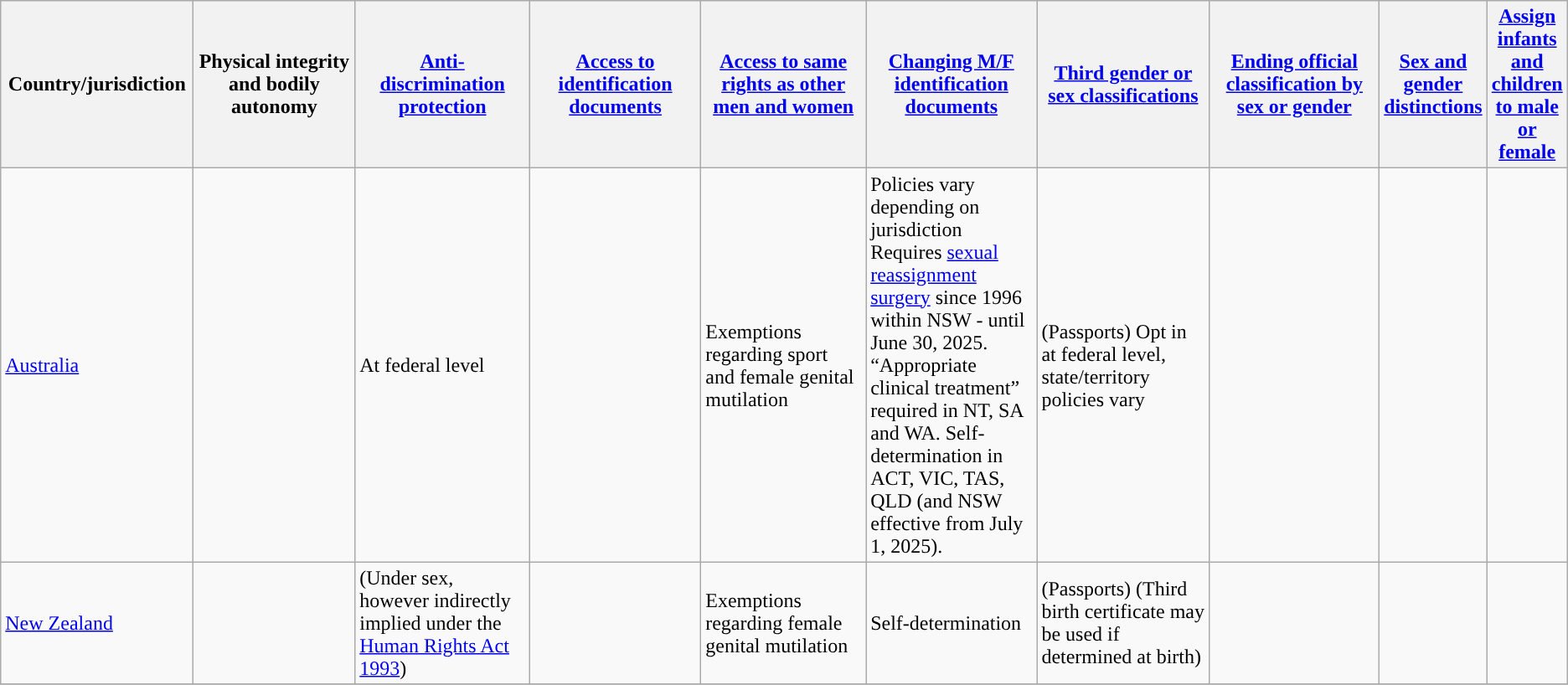<table class="wikitable">
<tr>
<th width="12.5%">Country/jurisdiction</th>
<th width="12.5%">Physical integrity and bodily autonomy</th>
<th width="12.5%"><a href='#'>Anti-discrimination protection</a></th>
<th width="12.5%"><a href='#'>Access to identification documents</a></th>
<th width="12.5%"><a href='#'>Access to same rights as other men and women</a></th>
<th width="12.5%"><a href='#'>Changing M/F identification documents</a></th>
<th width="12.5%"><a href='#'>Third gender or sex classifications</a></th>
<th width="12.5%"><a href='#'>Ending official classification by sex or gender</a></th>
<th width="12.5%"><a href='#'>Sex and gender distinctions</a></th>
<th width="12.5%"><a href='#'>Assign infants and children to male or female</a></th>
</tr>
<tr>
<td> <a href='#'>Australia</a></td>
<td> </td>
<td>  At federal level</td>
<td></td>
<td>  Exemptions regarding sport and female genital mutilation</td>
<td> Policies vary depending on jurisdiction  Requires <a href='#'>sexual reassignment surgery</a> since 1996 within NSW - until June 30, 2025. “Appropriate clinical treatment” required in NT, SA and WA. Self-determination in ACT, VIC, TAS, QLD (and NSW effective from July 1, 2025).</td>
<td>  (Passports)  Opt in at federal level, state/territory policies vary</td>
<td></td>
<td></td>
<td></td>
</tr>
<tr>
<td> <a href='#'>New Zealand</a></td>
<td> </td>
<td>  (Under sex, however indirectly implied under the <a href='#'>Human Rights Act 1993</a>)</td>
<td></td>
<td>  Exemptions regarding female genital mutilation</td>
<td> Self-determination</td>
<td>  (Passports)  (Third birth certificate may be used if determined at birth)</td>
<td></td>
<td></td>
<td></td>
</tr>
<tr>
</tr>
</table>
